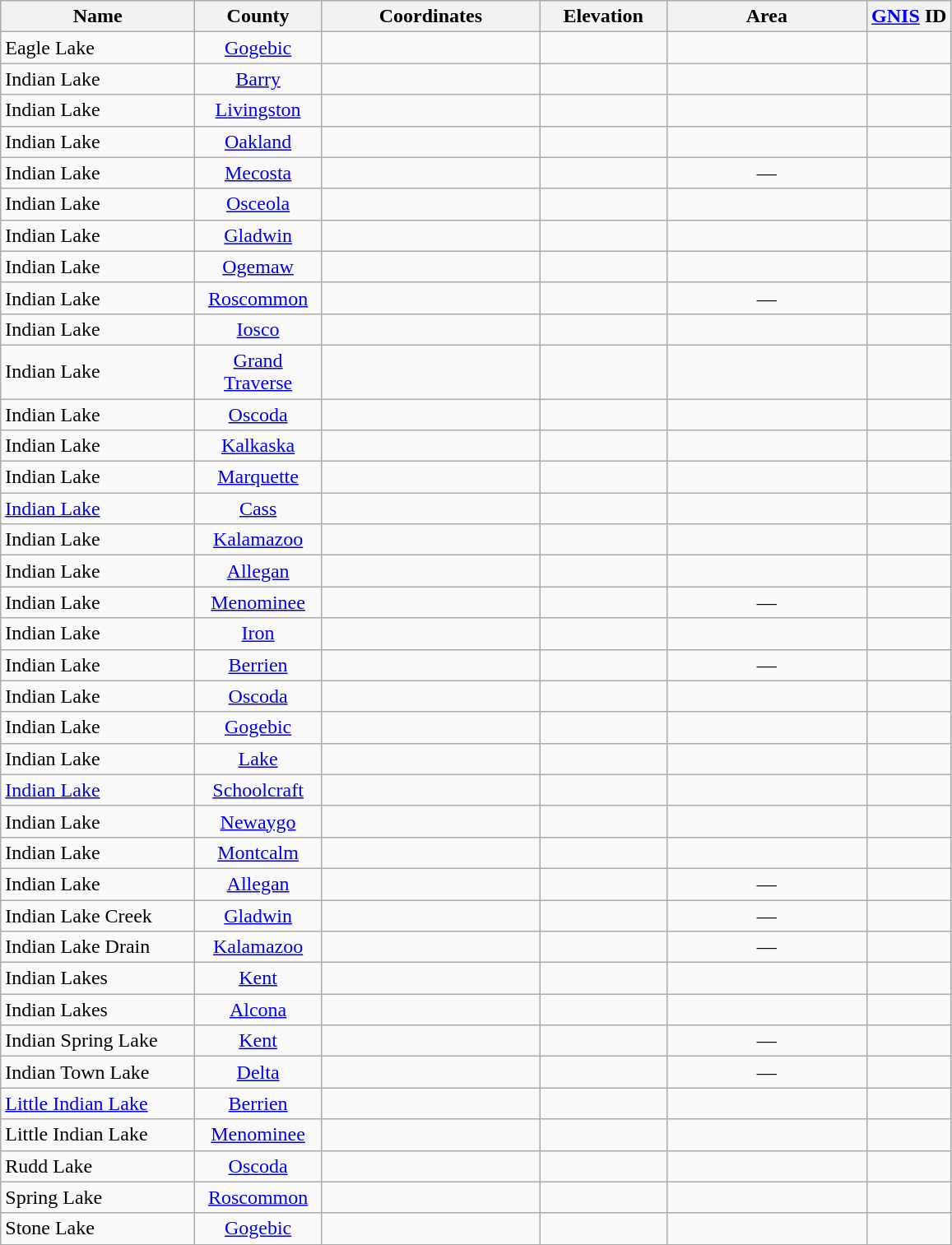<table class="wikitable sortable"  style="text-align:center">
<tr>
<th width="150pt">Name</th>
<th width="95pt">County</th>
<th width="170pt">Coordinates</th>
<th width="95pt" data-sort-type="number">Elevation</th>
<th width="155pt" data-sort-type="number">Area</th>
<th class="unsortable"><a href='#'>GNIS</a> ID</th>
</tr>
<tr>
<td align="left">Eagle Lake</td>
<td><a href='#'>Gogebic</a></td>
<td></td>
<td></td>
<td></td>
<td></td>
</tr>
<tr>
<td align="left">Indian Lake</td>
<td><a href='#'>Barry</a></td>
<td></td>
<td></td>
<td></td>
<td></td>
</tr>
<tr>
<td align="left">Indian Lake</td>
<td><a href='#'>Livingston</a></td>
<td></td>
<td></td>
<td></td>
<td></td>
</tr>
<tr>
<td align="left">Indian Lake</td>
<td><a href='#'>Oakland</a></td>
<td></td>
<td></td>
<td></td>
<td></td>
</tr>
<tr>
<td align="left">Indian Lake</td>
<td><a href='#'>Mecosta</a></td>
<td></td>
<td></td>
<td>—</td>
<td></td>
</tr>
<tr>
<td align="left">Indian Lake</td>
<td><a href='#'>Osceola</a></td>
<td></td>
<td></td>
<td></td>
<td></td>
</tr>
<tr>
<td align="left">Indian Lake</td>
<td><a href='#'>Gladwin</a></td>
<td></td>
<td></td>
<td></td>
<td></td>
</tr>
<tr>
<td align="left">Indian Lake</td>
<td><a href='#'>Ogemaw</a></td>
<td></td>
<td></td>
<td></td>
<td></td>
</tr>
<tr>
<td align="left">Indian Lake</td>
<td><a href='#'>Roscommon</a></td>
<td></td>
<td></td>
<td>—</td>
<td></td>
</tr>
<tr>
<td align="left">Indian Lake</td>
<td><a href='#'>Iosco</a></td>
<td></td>
<td></td>
<td></td>
<td></td>
</tr>
<tr>
<td align="left">Indian Lake</td>
<td><a href='#'>Grand Traverse</a></td>
<td></td>
<td></td>
<td></td>
<td></td>
</tr>
<tr>
<td align="left">Indian Lake</td>
<td><a href='#'>Oscoda</a></td>
<td></td>
<td></td>
<td></td>
<td></td>
</tr>
<tr>
<td align="left">Indian Lake</td>
<td><a href='#'>Kalkaska</a></td>
<td></td>
<td></td>
<td></td>
<td></td>
</tr>
<tr>
<td align="left">Indian Lake</td>
<td><a href='#'>Marquette</a></td>
<td></td>
<td></td>
<td></td>
<td></td>
</tr>
<tr>
<td align="left"><a href='#'>Indian Lake</a></td>
<td><a href='#'>Cass</a></td>
<td></td>
<td></td>
<td></td>
<td></td>
</tr>
<tr>
<td align="left">Indian Lake</td>
<td><a href='#'>Kalamazoo</a></td>
<td></td>
<td></td>
<td></td>
<td></td>
</tr>
<tr>
<td align="left">Indian Lake</td>
<td><a href='#'>Allegan</a></td>
<td></td>
<td></td>
<td></td>
<td></td>
</tr>
<tr>
<td align="left">Indian Lake</td>
<td><a href='#'>Menominee</a></td>
<td></td>
<td></td>
<td>—</td>
<td></td>
</tr>
<tr>
<td align="left">Indian Lake</td>
<td><a href='#'>Iron</a></td>
<td></td>
<td></td>
<td></td>
<td></td>
</tr>
<tr>
<td align="left">Indian Lake</td>
<td><a href='#'>Berrien</a></td>
<td></td>
<td></td>
<td>—</td>
<td></td>
</tr>
<tr>
<td align="left">Indian Lake</td>
<td><a href='#'>Oscoda</a></td>
<td></td>
<td></td>
<td></td>
<td></td>
</tr>
<tr>
<td align="left">Indian Lake</td>
<td><a href='#'>Gogebic</a></td>
<td></td>
<td></td>
<td></td>
<td></td>
</tr>
<tr>
<td align="left">Indian Lake</td>
<td><a href='#'>Lake</a></td>
<td></td>
<td></td>
<td></td>
<td></td>
</tr>
<tr>
<td align="left"><a href='#'>Indian Lake</a></td>
<td><a href='#'>Schoolcraft</a></td>
<td></td>
<td></td>
<td></td>
<td></td>
</tr>
<tr>
<td align="left">Indian Lake</td>
<td><a href='#'>Newaygo</a></td>
<td></td>
<td></td>
<td></td>
<td></td>
</tr>
<tr>
<td align="left">Indian Lake</td>
<td><a href='#'>Montcalm</a></td>
<td></td>
<td></td>
<td></td>
<td></td>
</tr>
<tr>
<td align="left">Indian Lake</td>
<td><a href='#'>Allegan</a></td>
<td></td>
<td></td>
<td>—</td>
<td></td>
</tr>
<tr>
<td align="left">Indian Lake Creek</td>
<td><a href='#'>Gladwin</a></td>
<td></td>
<td></td>
<td>—</td>
<td></td>
</tr>
<tr>
<td align="left">Indian Lake Drain</td>
<td><a href='#'>Kalamazoo</a></td>
<td></td>
<td></td>
<td>—</td>
<td></td>
</tr>
<tr>
<td align="left">Indian Lakes</td>
<td><a href='#'>Kent</a></td>
<td></td>
<td></td>
<td></td>
<td></td>
</tr>
<tr>
<td align="left">Indian Lakes</td>
<td><a href='#'>Alcona</a></td>
<td></td>
<td></td>
<td></td>
<td></td>
</tr>
<tr>
<td align="left">Indian Spring Lake</td>
<td><a href='#'>Kent</a></td>
<td></td>
<td></td>
<td>—</td>
<td></td>
</tr>
<tr>
<td align="left">Indian Town Lake</td>
<td><a href='#'>Delta</a></td>
<td></td>
<td></td>
<td>—</td>
<td></td>
</tr>
<tr>
<td align="left"><a href='#'>Little Indian Lake</a></td>
<td><a href='#'>Berrien</a></td>
<td></td>
<td></td>
<td></td>
<td></td>
</tr>
<tr>
<td align="left">Little Indian Lake</td>
<td><a href='#'>Menominee</a></td>
<td></td>
<td></td>
<td></td>
<td></td>
</tr>
<tr>
<td align="left">Rudd Lake</td>
<td><a href='#'>Oscoda</a></td>
<td></td>
<td></td>
<td></td>
<td></td>
</tr>
<tr>
<td align="left">Spring Lake</td>
<td><a href='#'>Roscommon</a></td>
<td></td>
<td></td>
<td></td>
<td></td>
</tr>
<tr>
<td align="left">Stone Lake</td>
<td><a href='#'>Gogebic</a></td>
<td></td>
<td></td>
<td></td>
<td></td>
</tr>
</table>
